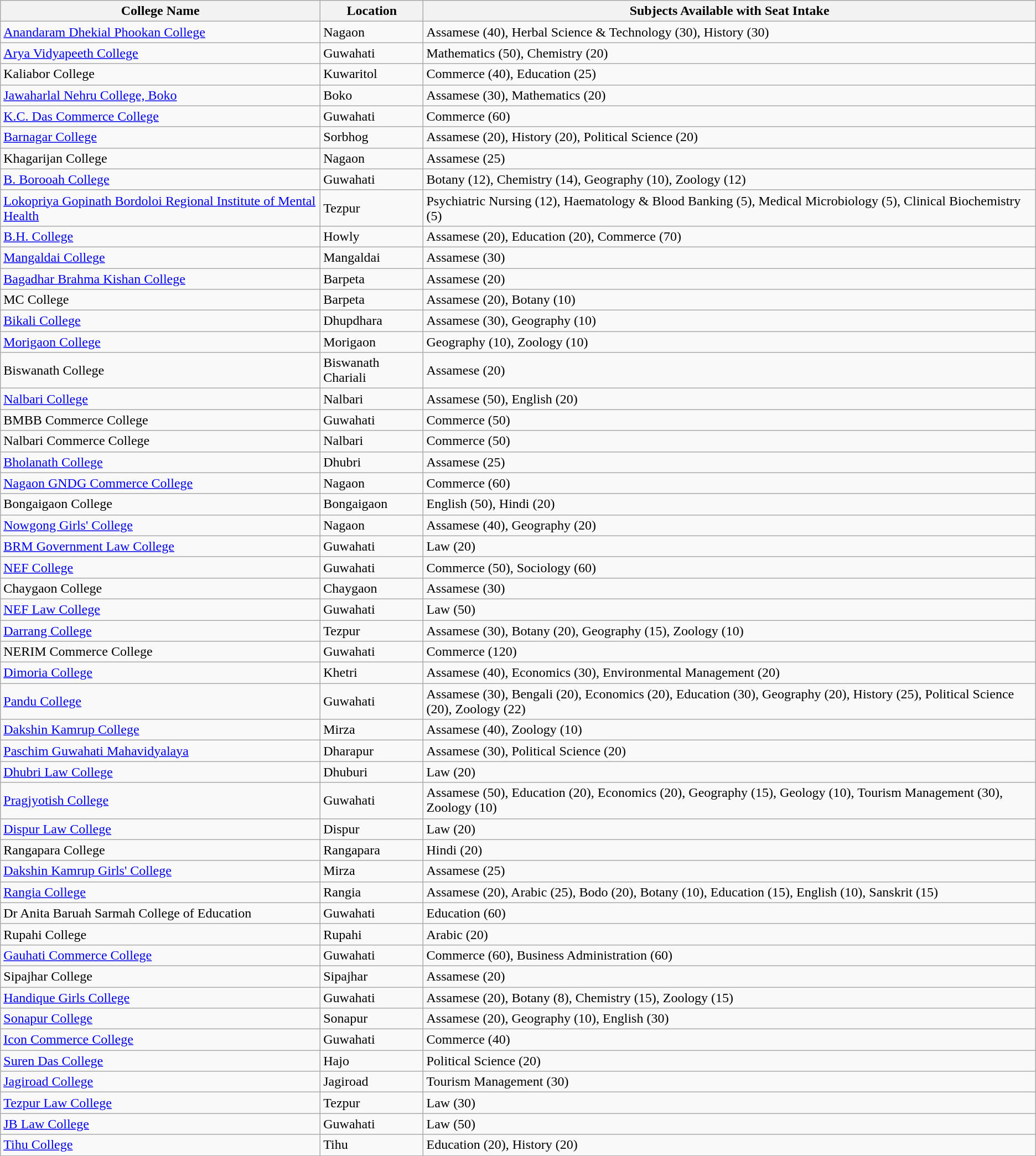<table class="wikitable">
<tr>
<th>College Name</th>
<th>Location</th>
<th>Subjects Available with Seat Intake</th>
</tr>
<tr>
<td><a href='#'>Anandaram Dhekial Phookan College</a></td>
<td>Nagaon</td>
<td>Assamese (40), Herbal Science & Technology (30), History (30)</td>
</tr>
<tr>
<td><a href='#'>Arya Vidyapeeth College</a></td>
<td>Guwahati</td>
<td>Mathematics (50), Chemistry (20)</td>
</tr>
<tr>
<td>Kaliabor College</td>
<td>Kuwaritol</td>
<td>Commerce (40), Education (25)</td>
</tr>
<tr>
<td><a href='#'>Jawaharlal Nehru College, Boko</a></td>
<td>Boko</td>
<td>Assamese (30), Mathematics (20)</td>
</tr>
<tr>
<td><a href='#'>K.C. Das Commerce College</a></td>
<td>Guwahati</td>
<td>Commerce (60)</td>
</tr>
<tr>
<td><a href='#'>Barnagar College</a></td>
<td>Sorbhog</td>
<td>Assamese (20), History (20), Political Science (20)</td>
</tr>
<tr>
<td>Khagarijan College</td>
<td>Nagaon</td>
<td>Assamese (25)</td>
</tr>
<tr>
<td><a href='#'>B. Borooah College</a></td>
<td>Guwahati</td>
<td>Botany (12), Chemistry (14), Geography (10), Zoology (12)</td>
</tr>
<tr>
<td><a href='#'>Lokopriya Gopinath Bordoloi Regional Institute of Mental Health</a></td>
<td>Tezpur</td>
<td>Psychiatric Nursing (12), Haematology & Blood Banking (5), Medical Microbiology (5), Clinical Biochemistry (5)</td>
</tr>
<tr>
<td><a href='#'>B.H. College</a></td>
<td>Howly</td>
<td>Assamese (20), Education (20), Commerce (70)</td>
</tr>
<tr>
<td><a href='#'>Mangaldai College</a></td>
<td>Mangaldai</td>
<td>Assamese (30)</td>
</tr>
<tr>
<td><a href='#'>Bagadhar Brahma Kishan College</a></td>
<td>Barpeta</td>
<td>Assamese (20)</td>
</tr>
<tr>
<td>MC College</td>
<td>Barpeta</td>
<td>Assamese (20), Botany (10)</td>
</tr>
<tr>
<td><a href='#'>Bikali College</a></td>
<td>Dhupdhara</td>
<td>Assamese (30), Geography (10)</td>
</tr>
<tr>
<td><a href='#'>Morigaon College</a></td>
<td>Morigaon</td>
<td>Geography (10), Zoology (10)</td>
</tr>
<tr>
<td>Biswanath College</td>
<td>Biswanath Chariali</td>
<td>Assamese (20)</td>
</tr>
<tr>
<td><a href='#'>Nalbari College</a></td>
<td>Nalbari</td>
<td>Assamese (50), English (20)</td>
</tr>
<tr>
<td>BMBB Commerce College</td>
<td>Guwahati</td>
<td>Commerce (50)</td>
</tr>
<tr>
<td>Nalbari Commerce College</td>
<td>Nalbari</td>
<td>Commerce (50)</td>
</tr>
<tr>
<td><a href='#'>Bholanath College</a></td>
<td>Dhubri</td>
<td>Assamese (25)</td>
</tr>
<tr>
<td><a href='#'>Nagaon GNDG Commerce College</a></td>
<td>Nagaon</td>
<td>Commerce (60)</td>
</tr>
<tr>
<td>Bongaigaon College</td>
<td>Bongaigaon</td>
<td>English (50), Hindi (20)</td>
</tr>
<tr>
<td><a href='#'>Nowgong Girls' College</a></td>
<td>Nagaon</td>
<td>Assamese (40), Geography (20)</td>
</tr>
<tr>
<td><a href='#'>BRM Government Law College</a></td>
<td>Guwahati</td>
<td>Law (20)</td>
</tr>
<tr>
<td><a href='#'>NEF College</a></td>
<td>Guwahati</td>
<td>Commerce (50), Sociology (60)</td>
</tr>
<tr>
<td>Chaygaon College</td>
<td>Chaygaon</td>
<td>Assamese (30)</td>
</tr>
<tr>
<td><a href='#'>NEF Law College</a></td>
<td>Guwahati</td>
<td>Law (50)</td>
</tr>
<tr>
<td><a href='#'>Darrang College</a></td>
<td>Tezpur</td>
<td>Assamese (30), Botany (20), Geography (15), Zoology (10)</td>
</tr>
<tr>
<td>NERIM Commerce College</td>
<td>Guwahati</td>
<td>Commerce (120)</td>
</tr>
<tr>
<td><a href='#'>Dimoria College</a></td>
<td>Khetri</td>
<td>Assamese (40), Economics (30), Environmental Management (20)</td>
</tr>
<tr>
<td><a href='#'>Pandu College</a></td>
<td>Guwahati</td>
<td>Assamese (30), Bengali (20), Economics (20), Education (30), Geography (20), History (25), Political Science (20), Zoology (22)</td>
</tr>
<tr>
<td><a href='#'>Dakshin Kamrup College</a></td>
<td>Mirza</td>
<td>Assamese (40), Zoology (10)</td>
</tr>
<tr>
<td><a href='#'>Paschim Guwahati Mahavidyalaya</a></td>
<td>Dharapur</td>
<td>Assamese (30), Political Science (20)</td>
</tr>
<tr>
<td><a href='#'>Dhubri Law College</a></td>
<td>Dhuburi</td>
<td>Law (20)</td>
</tr>
<tr>
<td><a href='#'>Pragjyotish College</a></td>
<td>Guwahati</td>
<td>Assamese (50), Education (20), Economics (20), Geography (15), Geology (10), Tourism Management (30), Zoology (10)</td>
</tr>
<tr>
<td><a href='#'>Dispur Law College</a></td>
<td>Dispur</td>
<td>Law (20)</td>
</tr>
<tr>
<td>Rangapara College</td>
<td>Rangapara</td>
<td>Hindi (20)</td>
</tr>
<tr>
<td><a href='#'>Dakshin Kamrup Girls' College</a></td>
<td>Mirza</td>
<td>Assamese (25)</td>
</tr>
<tr>
<td><a href='#'>Rangia College</a></td>
<td>Rangia</td>
<td>Assamese (20), Arabic (25), Bodo (20), Botany (10), Education (15), English (10), Sanskrit (15)</td>
</tr>
<tr>
<td>Dr Anita Baruah Sarmah College of Education</td>
<td>Guwahati</td>
<td>Education (60)</td>
</tr>
<tr>
<td>Rupahi College</td>
<td>Rupahi</td>
<td>Arabic (20)</td>
</tr>
<tr>
<td><a href='#'>Gauhati Commerce College</a></td>
<td>Guwahati</td>
<td>Commerce (60), Business Administration (60)</td>
</tr>
<tr>
<td>Sipajhar College</td>
<td>Sipajhar</td>
<td>Assamese (20)</td>
</tr>
<tr>
<td><a href='#'>Handique Girls College</a></td>
<td>Guwahati</td>
<td>Assamese (20), Botany (8), Chemistry (15), Zoology (15)</td>
</tr>
<tr>
<td><a href='#'>Sonapur College</a></td>
<td>Sonapur</td>
<td>Assamese (20), Geography (10), English (30)</td>
</tr>
<tr>
<td><a href='#'>Icon Commerce College</a></td>
<td>Guwahati</td>
<td>Commerce (40)</td>
</tr>
<tr>
<td><a href='#'>Suren Das College</a></td>
<td>Hajo</td>
<td>Political Science (20)</td>
</tr>
<tr>
<td><a href='#'>Jagiroad College</a></td>
<td>Jagiroad</td>
<td>Tourism Management (30)</td>
</tr>
<tr>
<td><a href='#'>Tezpur Law College</a></td>
<td>Tezpur</td>
<td>Law (30)</td>
</tr>
<tr>
<td><a href='#'>JB Law College</a></td>
<td>Guwahati</td>
<td>Law (50)</td>
</tr>
<tr>
<td><a href='#'>Tihu College</a></td>
<td>Tihu</td>
<td>Education (20), History (20)</td>
</tr>
</table>
